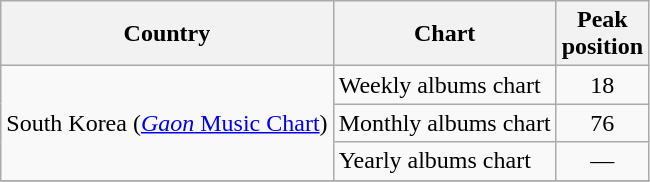<table class="wikitable sortable">
<tr>
<th>Country</th>
<th>Chart</th>
<th>Peak<br>position</th>
</tr>
<tr>
<td rowspan="3">South Korea (<a href='#'><em>Gaon</em> Music Chart</a>)</td>
<td>Weekly albums chart</td>
<td align="center">18</td>
</tr>
<tr>
<td>Monthly albums chart</td>
<td align="center">76</td>
</tr>
<tr>
<td>Yearly albums chart</td>
<td align="center">—</td>
</tr>
<tr>
</tr>
</table>
